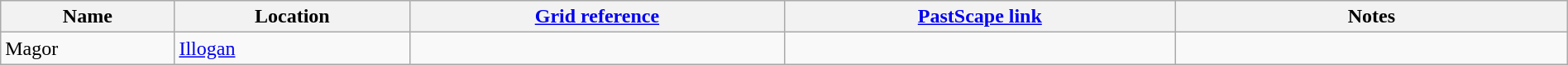<table class="wikitable sortable" border="1" style="width: 100%">
<tr>
<th scope="col">Name</th>
<th scope="col">Location</th>
<th scope="col"><a href='#'>Grid reference</a></th>
<th scope="col" class="unsortable" width="25%"><a href='#'>PastScape link</a></th>
<th scope="col" class="unsortable" width="25%">Notes</th>
</tr>
<tr>
<td>Magor</td>
<td><a href='#'>Illogan</a></td>
<td></td>
<td></td>
<td></td>
</tr>
</table>
